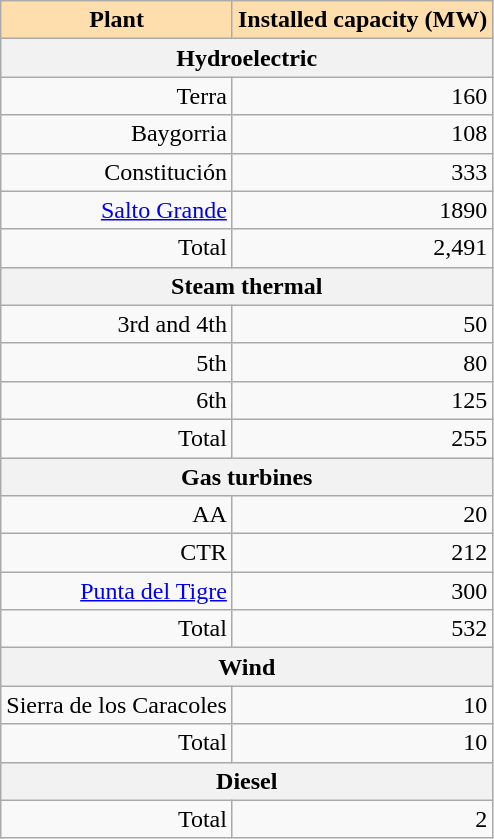<table class="wikitable" style="text-align:right;">
<tr>
<th style="background:#ffdead;">Plant</th>
<th style="background:#ffdead;">Installed capacity (MW)</th>
</tr>
<tr>
<th colspan=2>Hydroelectric</th>
</tr>
<tr>
<td>Terra</td>
<td>160</td>
</tr>
<tr>
<td>Baygorria</td>
<td>108</td>
</tr>
<tr>
<td>Constitución</td>
<td>333</td>
</tr>
<tr>
<td><a href='#'>Salto Grande</a></td>
<td>1890</td>
</tr>
<tr>
<td>Total</td>
<td>2,491</td>
</tr>
<tr>
<th colspan=2>Steam thermal</th>
</tr>
<tr>
<td>3rd and 4th</td>
<td>50</td>
</tr>
<tr>
<td>5th</td>
<td>80</td>
</tr>
<tr>
<td>6th</td>
<td>125</td>
</tr>
<tr>
<td>Total</td>
<td>255</td>
</tr>
<tr>
<th colspan=2>Gas turbines</th>
</tr>
<tr>
<td>AA</td>
<td>20</td>
</tr>
<tr>
<td>CTR</td>
<td>212</td>
</tr>
<tr>
<td><a href='#'>Punta del Tigre</a></td>
<td>300</td>
</tr>
<tr>
<td>Total</td>
<td>532</td>
</tr>
<tr>
<th colspan=2>Wind</th>
</tr>
<tr>
<td>Sierra de los Caracoles</td>
<td>10</td>
</tr>
<tr>
<td>Total</td>
<td>10</td>
</tr>
<tr>
<th colspan=2>Diesel</th>
</tr>
<tr>
<td>Total</td>
<td>2</td>
</tr>
</table>
